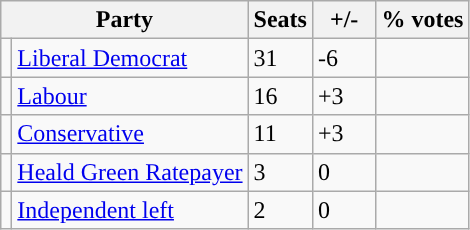<table class="wikitable">
<tr>
<th colspan="2">Party</th>
<th>Seats</th>
<th>  +/-  </th>
<th>% votes</th>
</tr>
<tr>
<td style="background-color: "></td>
<td><a href='#'>Liberal Democrat</a></td>
<td>31</td>
<td>-6</td>
<td></td>
</tr>
<tr>
<td style="background-color: "></td>
<td><a href='#'>Labour</a></td>
<td>16</td>
<td>+3</td>
<td></td>
</tr>
<tr>
<td style="background-color: "></td>
<td><a href='#'>Conservative</a></td>
<td>11</td>
<td>+3</td>
<td></td>
</tr>
<tr>
<td style="background-color: "></td>
<td><a href='#'>Heald Green Ratepayer</a></td>
<td>3</td>
<td>0</td>
<td></td>
</tr>
<tr>
<td style="background-color: "></td>
<td><a href='#'>Independent left</a></td>
<td>2</td>
<td>0</td>
<td></td>
</tr>
</table>
